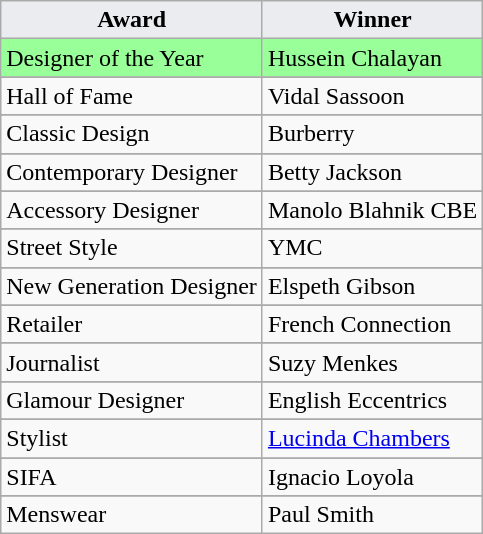<table class="wikitable">
<tr>
<th style="background:#EAECF0">Award</th>
<th style="background:#EAECF0">Winner</th>
</tr>
<tr>
<td style="background:#99ff99">Designer of the Year</td>
<td style="background:#99ff99">Hussein Chalayan</td>
</tr>
<tr>
</tr>
<tr>
<td>Hall of Fame</td>
<td>Vidal Sassoon</td>
</tr>
<tr>
</tr>
<tr>
<td>Classic Design</td>
<td>Burberry</td>
</tr>
<tr>
</tr>
<tr>
<td>Contemporary Designer</td>
<td>Betty Jackson</td>
</tr>
<tr>
</tr>
<tr>
<td>Accessory Designer</td>
<td>Manolo Blahnik CBE</td>
</tr>
<tr>
</tr>
<tr>
<td>Street Style</td>
<td>YMC</td>
</tr>
<tr>
</tr>
<tr>
<td>New Generation Designer</td>
<td>Elspeth Gibson</td>
</tr>
<tr>
</tr>
<tr>
<td>Retailer</td>
<td>French Connection</td>
</tr>
<tr>
</tr>
<tr>
<td>Journalist</td>
<td>Suzy Menkes</td>
</tr>
<tr>
</tr>
<tr>
<td>Glamour Designer</td>
<td>English Eccentrics</td>
</tr>
<tr>
</tr>
<tr>
<td>Stylist</td>
<td><a href='#'>Lucinda Chambers</a></td>
</tr>
<tr>
</tr>
<tr>
<td>SIFA</td>
<td>Ignacio Loyola</td>
</tr>
<tr>
</tr>
<tr>
<td>Menswear</td>
<td>Paul Smith</td>
</tr>
</table>
